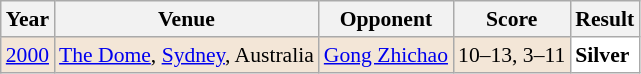<table class="sortable wikitable" style="font-size: 90%;">
<tr>
<th>Year</th>
<th>Venue</th>
<th>Opponent</th>
<th>Score</th>
<th>Result</th>
</tr>
<tr style="background:#F3E6D7">
<td align="center"><a href='#'>2000</a></td>
<td align="left"><a href='#'>The Dome</a>, <a href='#'>Sydney</a>, Australia</td>
<td align="left"> <a href='#'>Gong Zhichao</a></td>
<td align="left">10–13, 3–11</td>
<td style="text-align:left; background:white"> <strong>Silver</strong></td>
</tr>
</table>
